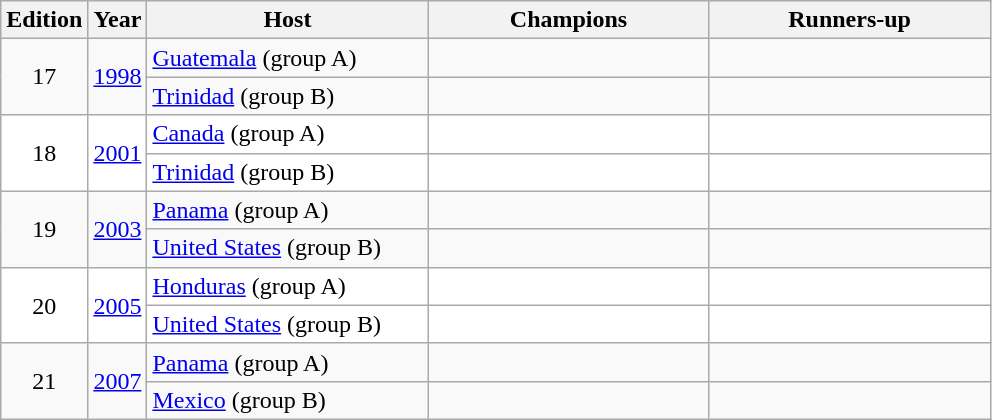<table class="wikitable">
<tr>
<th width="3">Edition</th>
<th idth="60">Year</th>
<th width="180">Host</th>
<th width="180">Champions</th>
<th width="180">Runners-up</th>
</tr>
<tr>
<td align="center" rowspan="2">17</td>
<td align="center" rowspan="2"><a href='#'>1998</a></td>
<td> <a href='#'>Guatemala</a> (group A)</td>
<td></td>
<td></td>
</tr>
<tr>
<td> <a href='#'>Trinidad</a> (group B)</td>
<td></td>
<td></td>
</tr>
<tr bgcolor="FFFFFF">
<td align="center" rowspan="2">18</td>
<td align="center" rowspan="2"><a href='#'>2001</a></td>
<td> <a href='#'>Canada</a> (group A)</td>
<td></td>
<td></td>
</tr>
<tr bgcolor="FFFFFF">
<td> <a href='#'>Trinidad</a> (group B)</td>
<td></td>
<td></td>
</tr>
<tr>
<td align="center" rowspan="2">19</td>
<td align="center" rowspan="2"><a href='#'>2003</a></td>
<td> <a href='#'>Panama</a> (group A)</td>
<td></td>
<td></td>
</tr>
<tr>
<td> <a href='#'>United States</a> (group B)</td>
<td></td>
<td></td>
</tr>
<tr bgcolor="FFFFFF">
<td align="center" rowspan="2">20</td>
<td align="center" rowspan="2"><a href='#'>2005</a></td>
<td> <a href='#'>Honduras</a> (group A)</td>
<td></td>
<td></td>
</tr>
<tr bgcolor="FFFFFF">
<td> <a href='#'>United States</a> (group B)</td>
<td></td>
<td></td>
</tr>
<tr>
<td align="center" rowspan="2">21</td>
<td align="center" rowspan="2"><a href='#'>2007</a></td>
<td> <a href='#'>Panama</a> (group A)</td>
<td></td>
<td></td>
</tr>
<tr>
<td> <a href='#'>Mexico</a> (group B)</td>
<td></td>
<td></td>
</tr>
</table>
